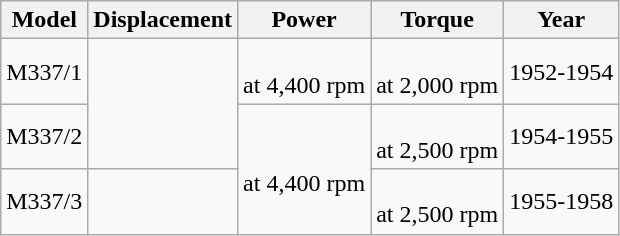<table class="wikitable" style="text-align: center;">
<tr>
<th>Model</th>
<th>Displacement</th>
<th>Power</th>
<th>Torque</th>
<th>Year</th>
</tr>
<tr>
<td>M337/1</td>
<td rowspan=2></td>
<td> <br> at 4,400 rpm</td>
<td> <br> at 2,000 rpm</td>
<td>1952-1954</td>
</tr>
<tr>
<td>M337/2</td>
<td rowspan=2> <br> at 4,400 rpm</td>
<td> <br> at 2,500 rpm</td>
<td>1954-1955</td>
</tr>
<tr>
<td>M337/3</td>
<td></td>
<td> <br> at 2,500 rpm</td>
<td>1955-1958</td>
</tr>
</table>
